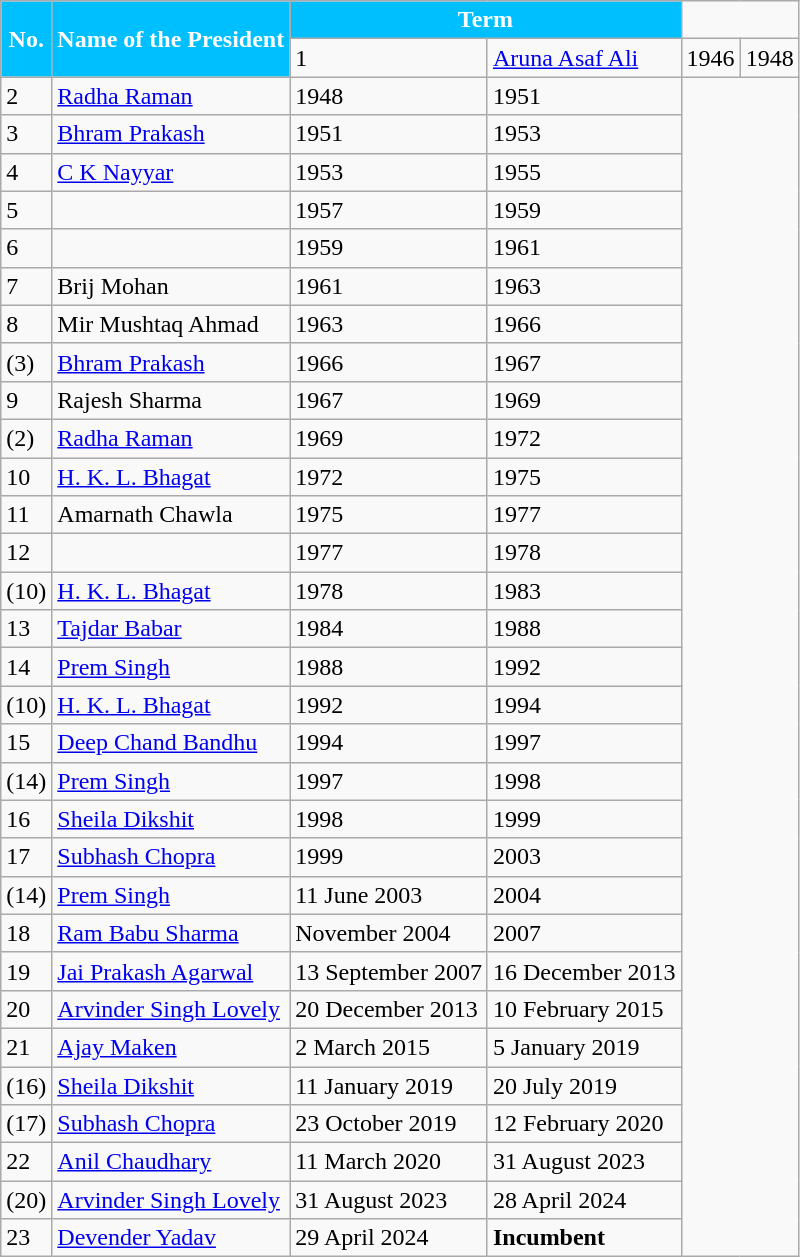<table class="wikitable sortable">
<tr>
<th rowspan ="2" style="background-color:#00BFFF; color:white">No.</th>
<th rowspan ="2" style="background-color:#00BFFF; color:white">Name of the President</th>
<th colspan="2"style="background-color:#00BFFF; color:white">Term</th>
</tr>
<tr>
<td>1</td>
<td><a href='#'>Aruna Asaf Ali</a></td>
<td>1946</td>
<td>1948</td>
</tr>
<tr>
<td>2</td>
<td><a href='#'>Radha Raman</a></td>
<td>1948</td>
<td>1951</td>
</tr>
<tr>
<td>3</td>
<td><a href='#'>Bhram Prakash</a></td>
<td>1951</td>
<td>1953</td>
</tr>
<tr>
<td>4</td>
<td><a href='#'>C K Nayyar</a></td>
<td>1953</td>
<td>1955</td>
</tr>
<tr>
<td>5</td>
<td></td>
<td>1957</td>
<td>1959</td>
</tr>
<tr>
<td>6</td>
<td></td>
<td>1959</td>
<td>1961</td>
</tr>
<tr>
<td>7</td>
<td>Brij Mohan</td>
<td>1961</td>
<td>1963</td>
</tr>
<tr>
<td>8</td>
<td>Mir Mushtaq Ahmad</td>
<td>1963</td>
<td>1966</td>
</tr>
<tr>
<td>(3)</td>
<td><a href='#'>Bhram Prakash</a></td>
<td>1966</td>
<td>1967</td>
</tr>
<tr>
<td>9</td>
<td>Rajesh Sharma</td>
<td>1967</td>
<td>1969</td>
</tr>
<tr>
<td>(2)</td>
<td><a href='#'>Radha Raman</a></td>
<td>1969</td>
<td>1972</td>
</tr>
<tr>
<td>10</td>
<td><a href='#'>H. K. L. Bhagat</a></td>
<td>1972</td>
<td>1975</td>
</tr>
<tr>
<td>11</td>
<td>Amarnath Chawla</td>
<td>1975</td>
<td>1977</td>
</tr>
<tr>
<td>12</td>
<td></td>
<td>1977</td>
<td>1978</td>
</tr>
<tr>
<td>(10)</td>
<td><a href='#'>H. K. L. Bhagat</a></td>
<td>1978</td>
<td>1983</td>
</tr>
<tr>
<td>13</td>
<td><a href='#'>Tajdar Babar</a></td>
<td>1984</td>
<td>1988</td>
</tr>
<tr>
<td>14</td>
<td><a href='#'>Prem Singh</a></td>
<td>1988</td>
<td>1992</td>
</tr>
<tr>
<td>(10)</td>
<td><a href='#'>H. K. L. Bhagat</a></td>
<td>1992</td>
<td>1994</td>
</tr>
<tr>
<td>15</td>
<td><a href='#'>Deep Chand Bandhu</a></td>
<td>1994</td>
<td>1997</td>
</tr>
<tr>
<td>(14)</td>
<td><a href='#'>Prem Singh</a></td>
<td>1997</td>
<td>1998</td>
</tr>
<tr>
<td>16</td>
<td><a href='#'>Sheila Dikshit</a></td>
<td>1998</td>
<td>1999</td>
</tr>
<tr>
<td>17</td>
<td><a href='#'>Subhash Chopra</a></td>
<td>1999</td>
<td>2003</td>
</tr>
<tr>
<td>(14)</td>
<td><a href='#'>Prem Singh</a></td>
<td>11 June 2003</td>
<td>2004</td>
</tr>
<tr>
<td>18</td>
<td><a href='#'>Ram Babu Sharma</a></td>
<td>November 2004</td>
<td>2007</td>
</tr>
<tr>
<td>19</td>
<td><a href='#'>Jai Prakash Agarwal</a></td>
<td>13 September 2007</td>
<td>16 December 2013</td>
</tr>
<tr>
<td>20</td>
<td><a href='#'>Arvinder Singh Lovely</a></td>
<td>20 December 2013</td>
<td>10 February 2015</td>
</tr>
<tr>
<td>21</td>
<td><a href='#'>Ajay Maken</a></td>
<td>2 March 2015</td>
<td>5 January 2019</td>
</tr>
<tr>
<td>(16)</td>
<td><a href='#'>Sheila Dikshit</a></td>
<td>11 January 2019</td>
<td>20 July 2019</td>
</tr>
<tr>
<td>(17)</td>
<td><a href='#'>Subhash Chopra</a></td>
<td>23 October 2019</td>
<td>12 February 2020</td>
</tr>
<tr>
<td>22</td>
<td><a href='#'>Anil Chaudhary</a></td>
<td>11 March 2020</td>
<td>31 August 2023</td>
</tr>
<tr>
<td>(20)</td>
<td><a href='#'>Arvinder Singh Lovely </a></td>
<td>31 August 2023</td>
<td>28 April 2024</td>
</tr>
<tr>
<td>23</td>
<td><a href='#'>Devender Yadav</a></td>
<td>29 April 2024</td>
<td><strong>Incumbent</strong></td>
</tr>
</table>
